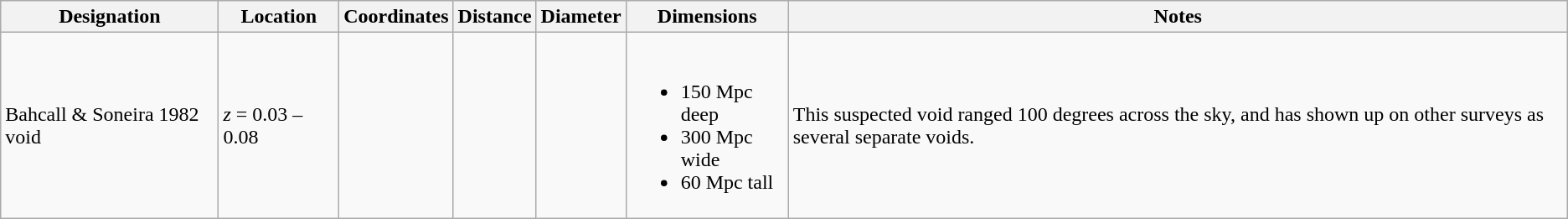<table class="wikitable sortable">
<tr>
<th>Designation</th>
<th>Location</th>
<th>Coordinates</th>
<th>Distance</th>
<th>Diameter</th>
<th>Dimensions</th>
<th>Notes</th>
</tr>
<tr>
<td>Bahcall & Soneira 1982 void</td>
<td><em>z</em> = 0.03 – 0.08</td>
<td></td>
<td></td>
<td></td>
<td><br><ul><li>150  Mpc deep</li><li>300  Mpc wide</li><li>60  Mpc tall</li></ul></td>
<td> This suspected void ranged 100 degrees across the sky, and has shown up on other surveys as several separate voids.</td>
</tr>
</table>
